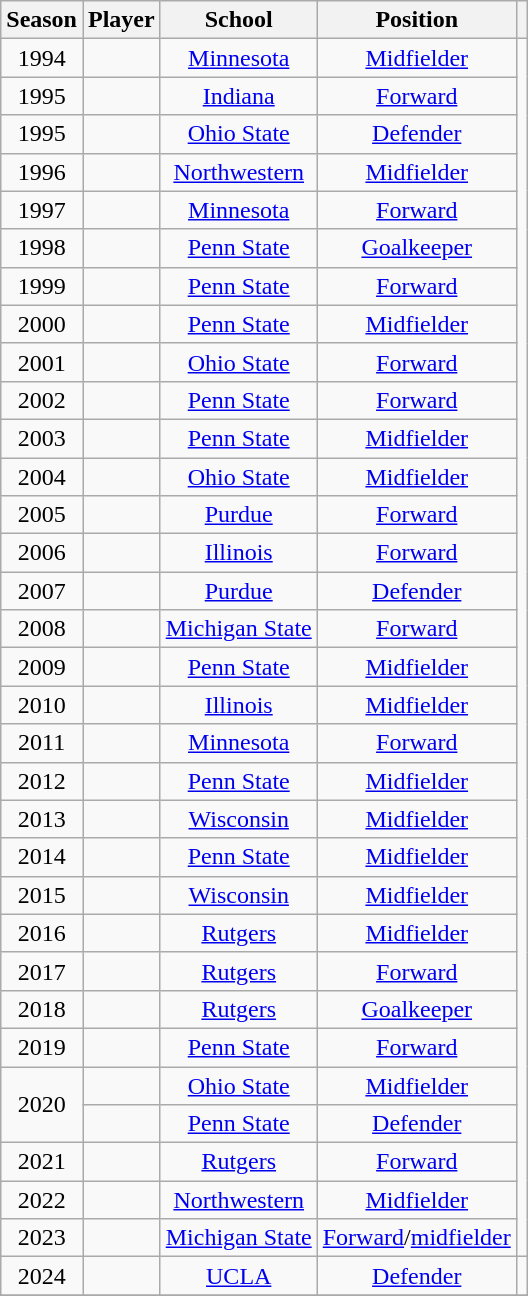<table class="wikitable sortable" style="text-align: center;">
<tr>
<th>Season</th>
<th>Player</th>
<th>School</th>
<th>Position</th>
<th class="unsortable"></th>
</tr>
<tr>
<td>1994</td>
<td></td>
<td><a href='#'>Minnesota</a></td>
<td><a href='#'>Midfielder</a></td>
<td rowspan=32></td>
</tr>
<tr>
<td>1995</td>
<td></td>
<td><a href='#'>Indiana</a></td>
<td><a href='#'>Forward</a></td>
</tr>
<tr>
<td>1995</td>
<td></td>
<td><a href='#'>Ohio State</a></td>
<td><a href='#'>Defender</a></td>
</tr>
<tr>
<td>1996</td>
<td></td>
<td><a href='#'>Northwestern</a></td>
<td><a href='#'>Midfielder</a></td>
</tr>
<tr>
<td>1997</td>
<td></td>
<td><a href='#'>Minnesota</a></td>
<td><a href='#'>Forward</a></td>
</tr>
<tr>
<td>1998</td>
<td></td>
<td><a href='#'>Penn State</a></td>
<td><a href='#'>Goalkeeper</a></td>
</tr>
<tr>
<td>1999</td>
<td></td>
<td><a href='#'>Penn State</a></td>
<td><a href='#'>Forward</a></td>
</tr>
<tr>
<td>2000</td>
<td></td>
<td><a href='#'>Penn State</a></td>
<td><a href='#'>Midfielder</a></td>
</tr>
<tr>
<td>2001</td>
<td></td>
<td><a href='#'>Ohio State</a></td>
<td><a href='#'>Forward</a></td>
</tr>
<tr>
<td>2002</td>
<td></td>
<td><a href='#'>Penn State</a></td>
<td><a href='#'>Forward</a></td>
</tr>
<tr>
<td>2003</td>
<td></td>
<td><a href='#'>Penn State</a></td>
<td><a href='#'>Midfielder</a></td>
</tr>
<tr>
<td>2004</td>
<td></td>
<td><a href='#'>Ohio State</a></td>
<td><a href='#'>Midfielder</a></td>
</tr>
<tr>
<td>2005</td>
<td></td>
<td><a href='#'>Purdue</a></td>
<td><a href='#'>Forward</a></td>
</tr>
<tr>
<td>2006</td>
<td></td>
<td><a href='#'>Illinois</a></td>
<td><a href='#'>Forward</a></td>
</tr>
<tr>
<td>2007</td>
<td></td>
<td><a href='#'>Purdue</a></td>
<td><a href='#'>Defender</a></td>
</tr>
<tr>
<td>2008</td>
<td></td>
<td><a href='#'>Michigan State</a></td>
<td><a href='#'>Forward</a></td>
</tr>
<tr>
<td>2009</td>
<td></td>
<td><a href='#'>Penn State</a></td>
<td><a href='#'>Midfielder</a></td>
</tr>
<tr>
<td>2010</td>
<td></td>
<td><a href='#'>Illinois</a></td>
<td><a href='#'>Midfielder</a></td>
</tr>
<tr>
<td>2011</td>
<td></td>
<td><a href='#'>Minnesota</a></td>
<td><a href='#'>Forward</a></td>
</tr>
<tr>
<td>2012</td>
<td></td>
<td><a href='#'>Penn State</a></td>
<td><a href='#'>Midfielder</a></td>
</tr>
<tr>
<td>2013</td>
<td></td>
<td><a href='#'>Wisconsin</a></td>
<td><a href='#'>Midfielder</a></td>
</tr>
<tr>
<td>2014</td>
<td></td>
<td><a href='#'>Penn State</a></td>
<td><a href='#'>Midfielder</a></td>
</tr>
<tr>
<td>2015</td>
<td></td>
<td><a href='#'>Wisconsin</a></td>
<td><a href='#'>Midfielder</a></td>
</tr>
<tr>
<td>2016</td>
<td></td>
<td><a href='#'>Rutgers</a></td>
<td><a href='#'>Midfielder</a></td>
</tr>
<tr>
<td>2017</td>
<td></td>
<td><a href='#'>Rutgers</a></td>
<td><a href='#'>Forward</a></td>
</tr>
<tr>
<td>2018</td>
<td></td>
<td><a href='#'>Rutgers</a></td>
<td><a href='#'>Goalkeeper</a></td>
</tr>
<tr>
<td>2019</td>
<td></td>
<td><a href='#'>Penn State</a></td>
<td><a href='#'>Forward</a></td>
</tr>
<tr>
<td rowspan=2>2020</td>
<td></td>
<td><a href='#'>Ohio State</a></td>
<td><a href='#'>Midfielder</a></td>
</tr>
<tr>
<td></td>
<td><a href='#'>Penn State</a></td>
<td><a href='#'>Defender</a></td>
</tr>
<tr>
<td>2021</td>
<td></td>
<td><a href='#'>Rutgers</a></td>
<td><a href='#'>Forward</a></td>
</tr>
<tr>
<td>2022</td>
<td></td>
<td><a href='#'>Northwestern</a></td>
<td><a href='#'>Midfielder</a></td>
</tr>
<tr>
<td>2023</td>
<td></td>
<td><a href='#'>Michigan State</a></td>
<td><a href='#'>Forward</a>/<a href='#'>midfielder</a></td>
</tr>
<tr>
<td>2024</td>
<td></td>
<td><a href='#'>UCLA</a></td>
<td><a href='#'>Defender</a></td>
<td></td>
</tr>
<tr>
</tr>
</table>
